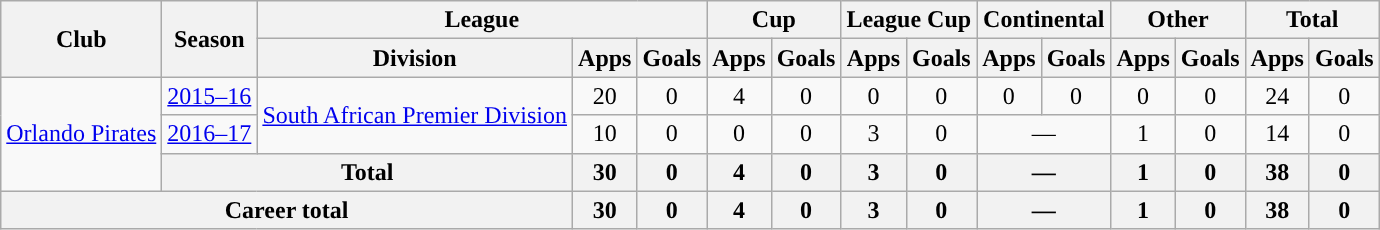<table class="wikitable" style="text-align:center">
<tr>
<th rowspan="2">Club</th>
<th rowspan="2">Season</th>
<th colspan="3">League</th>
<th colspan="2">Cup</th>
<th colspan="2">League Cup</th>
<th colspan="2">Continental</th>
<th colspan="2">Other</th>
<th colspan="2">Total</th>
</tr>
<tr>
<th>Division</th>
<th>Apps</th>
<th>Goals</th>
<th>Apps</th>
<th>Goals</th>
<th>Apps</th>
<th>Goals</th>
<th>Apps</th>
<th>Goals</th>
<th>Apps</th>
<th>Goals</th>
<th>Apps</th>
<th>Goals</th>
</tr>
<tr>
<td rowspan="3"><a href='#'>Orlando Pirates</a></td>
<td><a href='#'>2015–16</a></td>
<td rowspan="2"><a href='#'>South African Premier Division</a></td>
<td>20</td>
<td>0</td>
<td>4</td>
<td>0</td>
<td>0</td>
<td>0</td>
<td>0</td>
<td>0</td>
<td>0</td>
<td>0</td>
<td>24</td>
<td>0</td>
</tr>
<tr>
<td><a href='#'>2016–17</a></td>
<td>10</td>
<td>0</td>
<td>0</td>
<td>0</td>
<td>3</td>
<td>0</td>
<td colspan="2">—</td>
<td>1</td>
<td>0</td>
<td>14</td>
<td>0</td>
</tr>
<tr>
<th colspan="2">Total</th>
<th>30</th>
<th>0</th>
<th>4</th>
<th>0</th>
<th>3</th>
<th>0</th>
<th colspan="2">—</th>
<th>1</th>
<th>0</th>
<th>38</th>
<th>0</th>
</tr>
<tr>
<th colspan="3">Career total</th>
<th>30</th>
<th>0</th>
<th>4</th>
<th>0</th>
<th>3</th>
<th>0</th>
<th colspan="2">—</th>
<th>1</th>
<th>0</th>
<th>38</th>
<th>0</th>
</tr>
</table>
